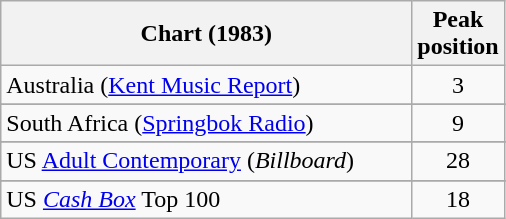<table class="wikitable sortable">
<tr>
<th style="width: 200pt;">Chart (1983)</th>
<th style="width: 40pt;">Peak<br>position</th>
</tr>
<tr>
<td>Australia (<a href='#'>Kent Music Report</a>)</td>
<td style="text-align:center;">3</td>
</tr>
<tr>
</tr>
<tr>
</tr>
<tr>
</tr>
<tr>
</tr>
<tr>
</tr>
<tr>
</tr>
<tr>
</tr>
<tr>
<td>South Africa (<a href='#'>Springbok Radio</a>)</td>
<td style="text-align:center;">9</td>
</tr>
<tr>
</tr>
<tr>
</tr>
<tr>
</tr>
<tr>
<td>US <a href='#'>Adult Contemporary</a> (<em>Billboard</em>)</td>
<td style="text-align:center;">28</td>
</tr>
<tr>
</tr>
<tr>
<td>US <a href='#'><em>Cash Box</em></a> Top 100</td>
<td style="text-align:center;">18</td>
</tr>
</table>
